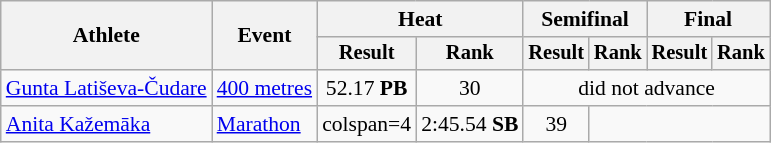<table class="wikitable" style="font-size:90%">
<tr>
<th rowspan="2">Athlete</th>
<th rowspan="2">Event</th>
<th colspan="2">Heat</th>
<th colspan="2">Semifinal</th>
<th colspan="2">Final</th>
</tr>
<tr style="font-size:95%">
<th>Result</th>
<th>Rank</th>
<th>Result</th>
<th>Rank</th>
<th>Result</th>
<th>Rank</th>
</tr>
<tr style=text-align:center>
<td style=text-align:left><a href='#'>Gunta Latiševa-Čudare</a></td>
<td style=text-align:left><a href='#'>400 metres</a></td>
<td>52.17 <strong>PB</strong></td>
<td>30</td>
<td colspan="4">did not advance</td>
</tr>
<tr style=text-align:center>
<td style=text-align:left><a href='#'>Anita Kažemāka</a></td>
<td style=text-align:left><a href='#'>Marathon</a></td>
<td>colspan=4 </td>
<td>2:45.54 <strong>SB</strong></td>
<td>39</td>
</tr>
</table>
